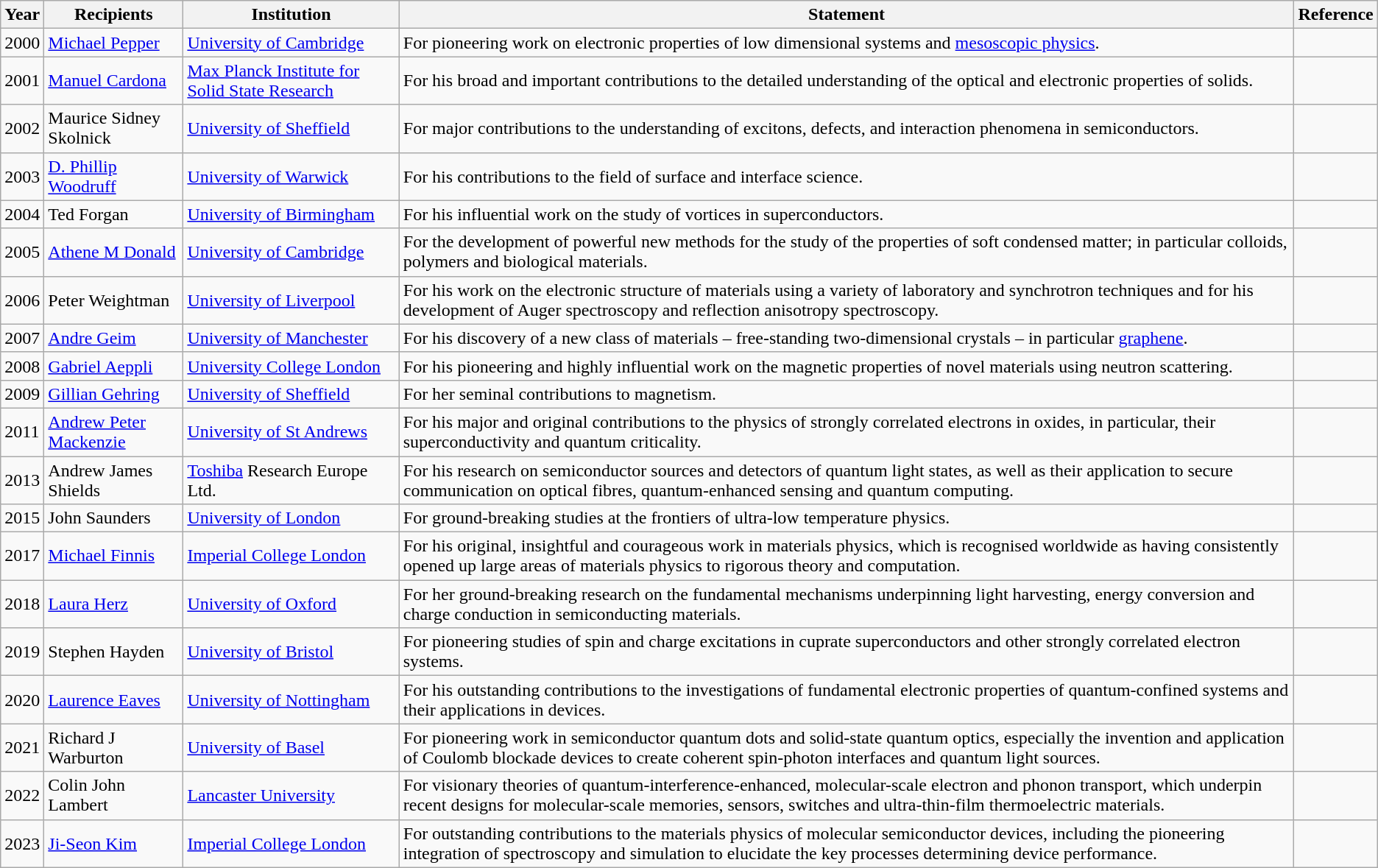<table class="wikitable sortable">
<tr>
<th>Year</th>
<th>Recipients</th>
<th>Institution</th>
<th>Statement</th>
<th>Reference</th>
</tr>
<tr>
<td>2000</td>
<td><a href='#'>Michael Pepper</a></td>
<td><a href='#'>University of Cambridge</a></td>
<td>For pioneering work on electronic properties of low dimensional systems and <a href='#'>mesoscopic physics</a>.</td>
<td></td>
</tr>
<tr>
<td>2001</td>
<td><a href='#'>Manuel Cardona</a></td>
<td><a href='#'>Max Planck Institute for Solid State Research</a></td>
<td>For his broad and important contributions to the detailed understanding of the optical and electronic properties of solids.</td>
<td></td>
</tr>
<tr>
<td>2002</td>
<td>Maurice Sidney Skolnick</td>
<td><a href='#'>University of Sheffield</a></td>
<td>For major contributions to the understanding of excitons, defects, and interaction phenomena in semiconductors.</td>
<td></td>
</tr>
<tr>
<td>2003</td>
<td><a href='#'>D. Phillip Woodruff</a></td>
<td><a href='#'>University of Warwick</a></td>
<td>For his contributions to the field of surface and interface science.</td>
<td></td>
</tr>
<tr>
<td>2004</td>
<td>Ted Forgan</td>
<td><a href='#'>University of Birmingham</a></td>
<td>For his influential work on the study of vortices in superconductors.</td>
<td></td>
</tr>
<tr>
<td>2005</td>
<td><a href='#'>Athene M Donald</a></td>
<td><a href='#'>University of Cambridge</a></td>
<td>For the development of powerful new methods for the study of the properties of soft condensed matter; in particular colloids, polymers and biological materials.</td>
<td></td>
</tr>
<tr>
<td>2006</td>
<td>Peter Weightman</td>
<td><a href='#'>University of Liverpool</a></td>
<td>For his work on the electronic structure of materials using a variety of laboratory and synchrotron techniques and for his development of Auger spectroscopy and reflection anisotropy spectroscopy.</td>
<td></td>
</tr>
<tr>
<td>2007</td>
<td><a href='#'>Andre Geim</a></td>
<td><a href='#'>University of Manchester</a></td>
<td>For his discovery of a new class of materials – free-standing two-dimensional crystals – in particular <a href='#'>graphene</a>.</td>
<td></td>
</tr>
<tr>
<td>2008</td>
<td><a href='#'>Gabriel Aeppli</a></td>
<td><a href='#'>University College London</a></td>
<td>For his pioneering and highly influential work on the magnetic properties of novel materials using neutron scattering.</td>
<td></td>
</tr>
<tr>
<td>2009</td>
<td><a href='#'>Gillian Gehring</a></td>
<td><a href='#'>University of Sheffield</a></td>
<td>For her seminal contributions to magnetism.</td>
<td></td>
</tr>
<tr>
<td>2011</td>
<td><a href='#'>Andrew Peter Mackenzie</a></td>
<td><a href='#'>University of St Andrews</a></td>
<td>For his major and original contributions to the physics of strongly correlated electrons in oxides, in particular, their superconductivity and quantum criticality.</td>
<td></td>
</tr>
<tr>
<td>2013</td>
<td>Andrew James Shields</td>
<td><a href='#'>Toshiba</a> Research Europe Ltd.</td>
<td>For his research on semiconductor sources and detectors of quantum light states, as well as their application to secure communication on optical fibres, quantum-enhanced sensing and quantum computing.</td>
<td></td>
</tr>
<tr>
<td>2015</td>
<td>John Saunders</td>
<td><a href='#'>University of London</a></td>
<td>For ground-breaking studies at the frontiers of ultra-low temperature physics.</td>
<td></td>
</tr>
<tr>
<td>2017</td>
<td><a href='#'>Michael Finnis</a></td>
<td><a href='#'>Imperial College London</a></td>
<td>For his original, insightful and courageous work in materials physics, which is recognised worldwide as having consistently opened up large areas of materials physics to rigorous theory and computation.</td>
<td></td>
</tr>
<tr>
<td>2018</td>
<td><a href='#'>Laura Herz</a></td>
<td><a href='#'>University of Oxford</a></td>
<td>For her ground-breaking research on the fundamental mechanisms underpinning light harvesting, energy conversion and charge conduction in semiconducting materials.</td>
<td></td>
</tr>
<tr>
<td>2019</td>
<td>Stephen Hayden</td>
<td><a href='#'>University of Bristol</a></td>
<td>For pioneering studies of spin and charge excitations in cuprate superconductors and other strongly correlated electron systems.</td>
<td></td>
</tr>
<tr>
<td>2020</td>
<td><a href='#'>Laurence Eaves</a></td>
<td><a href='#'>University of Nottingham</a></td>
<td>For his outstanding contributions to the investigations of fundamental electronic properties of quantum-confined systems and their applications in devices.</td>
<td></td>
</tr>
<tr>
<td>2021</td>
<td>Richard J Warburton</td>
<td><a href='#'>University of Basel</a></td>
<td>For pioneering work in semiconductor quantum dots and solid-state quantum optics, especially the invention and application of Coulomb blockade devices to create coherent spin-photon interfaces and quantum light sources.</td>
<td></td>
</tr>
<tr>
<td>2022</td>
<td>Colin John Lambert</td>
<td><a href='#'>Lancaster University</a></td>
<td>For visionary theories of quantum-interference-enhanced, molecular-scale electron and phonon transport, which underpin recent designs for molecular-scale memories, sensors, switches and ultra-thin-film thermoelectric materials.</td>
<td></td>
</tr>
<tr>
<td>2023</td>
<td><a href='#'>Ji-Seon Kim</a></td>
<td><a href='#'>Imperial College London</a></td>
<td>For outstanding contributions to the materials physics of molecular semiconductor devices, including the pioneering integration of spectroscopy and simulation to elucidate the key processes determining device performance.</td>
<td></td>
</tr>
</table>
